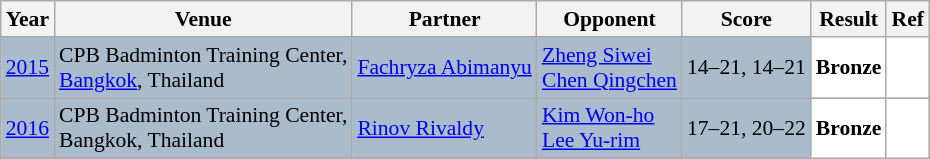<table class="sortable wikitable" style="font-size: 90%">
<tr>
<th>Year</th>
<th>Venue</th>
<th>Partner</th>
<th>Opponent</th>
<th>Score</th>
<th>Result</th>
<th>Ref</th>
</tr>
<tr style="background:#AABBCC">
<td align="center"><a href='#'>2015</a></td>
<td align="left">CPB Badminton Training Center,<br><a href='#'>Bangkok</a>, Thailand</td>
<td align="left"> <a href='#'>Fachryza Abimanyu</a></td>
<td align="left"> <a href='#'>Zheng Siwei</a><br> <a href='#'>Chen Qingchen</a></td>
<td align="center">14–21, 14–21</td>
<td style="text-align:left; background:white"> <strong>Bronze</strong></td>
<td style="text-align:center; background:white"></td>
</tr>
<tr style="background:#AABBCC">
<td align="center"><a href='#'>2016</a></td>
<td align="left">CPB Badminton Training Center,<br>Bangkok, Thailand</td>
<td align="left"> <a href='#'>Rinov Rivaldy</a></td>
<td align="left"> <a href='#'>Kim Won-ho</a><br> <a href='#'>Lee Yu-rim</a></td>
<td align="left">17–21, 20–22</td>
<td style="text-align:left; background:white"> <strong>Bronze</strong></td>
<td style="text-align:center; background:white"></td>
</tr>
</table>
